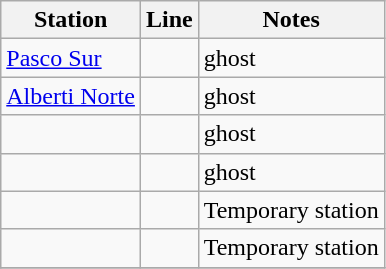<table class="wikitable sortable">
<tr>
<th>Station</th>
<th>Line</th>
<th>Notes</th>
</tr>
<tr>
<td><a href='#'>Pasco Sur</a></td>
<td></td>
<td>ghost</td>
</tr>
<tr>
<td><a href='#'>Alberti Norte</a></td>
<td></td>
<td>ghost</td>
</tr>
<tr>
<td></td>
<td></td>
<td>ghost</td>
</tr>
<tr>
<td></td>
<td></td>
<td>ghost</td>
</tr>
<tr>
<td></td>
<td></td>
<td>Temporary station</td>
</tr>
<tr>
<td></td>
<td></td>
<td>Temporary station</td>
</tr>
<tr>
</tr>
</table>
